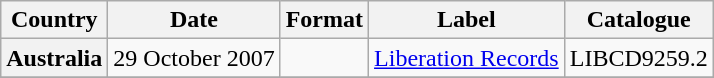<table class="wikitable plainrowheaders">
<tr>
<th scope="col">Country</th>
<th scope="col">Date</th>
<th scope="col">Format</th>
<th scope="col">Label</th>
<th scope="col">Catalogue</th>
</tr>
<tr>
<th scope="row">Australia</th>
<td>29 October 2007</td>
<td></td>
<td><a href='#'>Liberation Records</a></td>
<td>LIBCD9259.2</td>
</tr>
<tr>
</tr>
</table>
